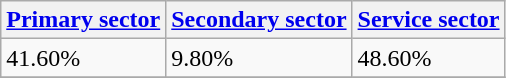<table class="wikitable" border="1">
<tr>
<th><a href='#'>Primary sector</a></th>
<th><a href='#'>Secondary sector</a></th>
<th><a href='#'>Service sector</a></th>
</tr>
<tr>
<td>41.60%</td>
<td>9.80%</td>
<td>48.60%</td>
</tr>
<tr>
</tr>
</table>
